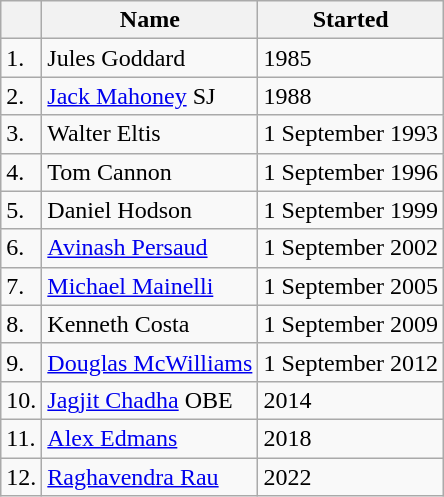<table class= "wikitable">
<tr>
<th></th>
<th>Name</th>
<th>Started</th>
</tr>
<tr>
<td>1.</td>
<td>Jules Goddard</td>
<td>1985</td>
</tr>
<tr>
<td>2.</td>
<td><a href='#'>Jack Mahoney</a> SJ</td>
<td>1988</td>
</tr>
<tr>
<td>3.</td>
<td>Walter Eltis</td>
<td>1 September 1993</td>
</tr>
<tr>
<td>4.</td>
<td>Tom Cannon</td>
<td>1 September 1996</td>
</tr>
<tr>
<td>5.</td>
<td>Daniel Hodson</td>
<td>1 September 1999</td>
</tr>
<tr>
<td>6.</td>
<td><a href='#'>Avinash Persaud</a></td>
<td>1 September 2002</td>
</tr>
<tr>
<td>7.</td>
<td><a href='#'>Michael Mainelli</a></td>
<td>1 September 2005</td>
</tr>
<tr>
<td>8.</td>
<td>Kenneth Costa</td>
<td>1 September 2009</td>
</tr>
<tr>
<td>9.</td>
<td><a href='#'>Douglas McWilliams</a></td>
<td>1 September 2012</td>
</tr>
<tr>
<td>10.</td>
<td><a href='#'>Jagjit Chadha</a> OBE</td>
<td>2014</td>
</tr>
<tr>
<td>11.</td>
<td><a href='#'>Alex Edmans</a></td>
<td>2018</td>
</tr>
<tr>
<td>12.</td>
<td><a href='#'>Raghavendra Rau</a></td>
<td>2022</td>
</tr>
</table>
